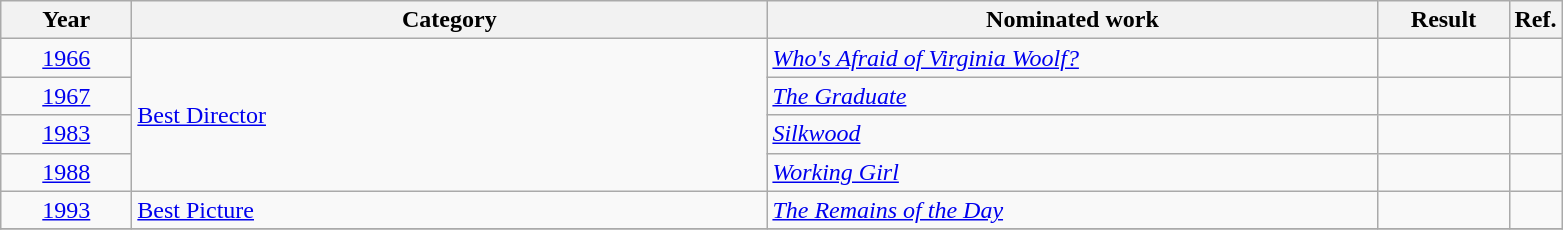<table class=wikitable>
<tr>
<th scope="col" style="width:5em;">Year</th>
<th scope="col" style="width:26em;">Category</th>
<th scope="col" style="width:25em;">Nominated work</th>
<th scope="col" style="width:5em;">Result</th>
<th>Ref.</th>
</tr>
<tr>
<td style="text-align:center;"><a href='#'>1966</a></td>
<td rowspan=4><a href='#'>Best Director</a></td>
<td><em><a href='#'>Who's Afraid of Virginia Woolf?</a></em></td>
<td></td>
<td style="text-align:center;"></td>
</tr>
<tr>
<td style="text-align:center;"><a href='#'>1967</a></td>
<td><em><a href='#'>The Graduate</a></em></td>
<td></td>
<td style="text-align:center;"></td>
</tr>
<tr>
<td style="text-align:center;"><a href='#'>1983</a></td>
<td><em><a href='#'>Silkwood</a></em></td>
<td></td>
<td style="text-align:center;"></td>
</tr>
<tr>
<td style="text-align:center;"><a href='#'>1988</a></td>
<td><em><a href='#'>Working Girl</a></em></td>
<td></td>
<td style="text-align:center;"></td>
</tr>
<tr>
<td style="text-align:center;"><a href='#'>1993</a></td>
<td><a href='#'>Best Picture</a></td>
<td><em><a href='#'>The Remains of the Day</a></em></td>
<td></td>
<td style="text-align:center;"></td>
</tr>
<tr>
</tr>
</table>
